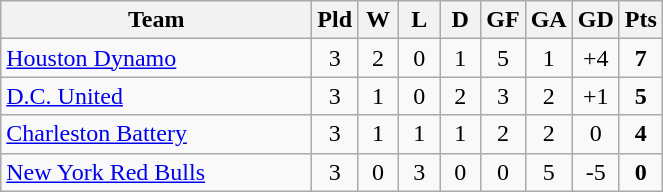<table class="wikitable" style="text-align: center;">
<tr>
<th width="200">Team</th>
<th width="20">Pld</th>
<th width="20">W</th>
<th width="20">L</th>
<th width="20">D</th>
<th width="20">GF</th>
<th width="20">GA</th>
<th width="20">GD</th>
<th width="20">Pts</th>
</tr>
<tr>
<td style="text-align:left;"><a href='#'>Houston Dynamo</a></td>
<td>3</td>
<td>2</td>
<td>0</td>
<td>1</td>
<td>5</td>
<td>1</td>
<td>+4</td>
<td><strong>7</strong></td>
</tr>
<tr>
<td style="text-align:left;"><a href='#'>D.C. United</a></td>
<td>3</td>
<td>1</td>
<td>0</td>
<td>2</td>
<td>3</td>
<td>2</td>
<td>+1</td>
<td><strong>5</strong></td>
</tr>
<tr>
<td style="text-align:left;"><a href='#'>Charleston Battery</a></td>
<td>3</td>
<td>1</td>
<td>1</td>
<td>1</td>
<td>2</td>
<td>2</td>
<td>0</td>
<td><strong>4</strong></td>
</tr>
<tr>
<td style="text-align:left;"><a href='#'>New York Red Bulls</a></td>
<td>3</td>
<td>0</td>
<td>3</td>
<td>0</td>
<td>0</td>
<td>5</td>
<td>-5</td>
<td><strong>0</strong></td>
</tr>
</table>
